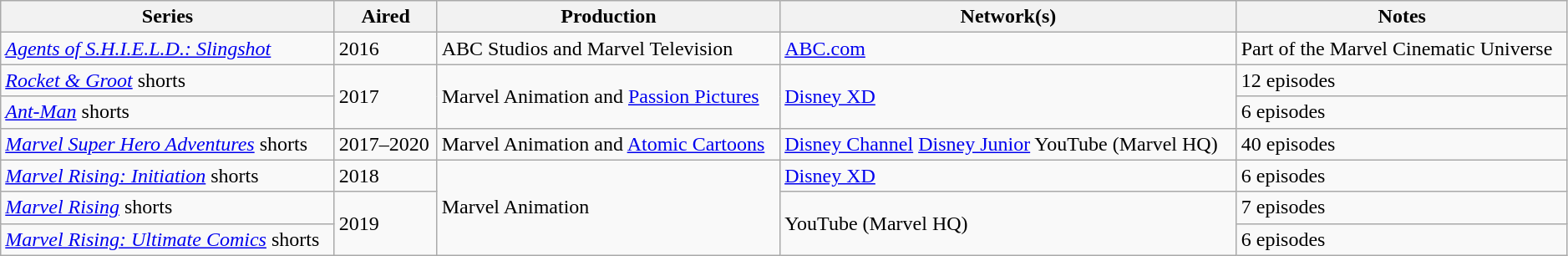<table class="wikitable plainrowheaders" style="width: 99%;">
<tr>
<th scope="col">Series</th>
<th scope="col">Aired</th>
<th scope="col">Production</th>
<th scope="col">Network(s)</th>
<th scope="col">Notes</th>
</tr>
<tr>
<td scope="row"><em><a href='#'>Agents of S.H.I.E.L.D.: Slingshot</a></em></td>
<td>2016</td>
<td>ABC Studios and Marvel Television</td>
<td><a href='#'>ABC.com</a></td>
<td>Part of the Marvel Cinematic Universe</td>
</tr>
<tr>
<td><em><a href='#'>Rocket & Groot</a></em> shorts</td>
<td rowspan="2">2017</td>
<td rowspan="2">Marvel Animation and <a href='#'>Passion Pictures</a></td>
<td rowspan="2"><a href='#'>Disney XD</a></td>
<td>12 episodes</td>
</tr>
<tr>
<td><em><a href='#'>Ant-Man</a></em> shorts</td>
<td>6 episodes</td>
</tr>
<tr>
<td><em><a href='#'>Marvel Super Hero Adventures</a></em> shorts</td>
<td>2017–2020</td>
<td>Marvel Animation and <a href='#'>Atomic Cartoons</a></td>
<td><a href='#'>Disney Channel</a> <a href='#'>Disney Junior</a> YouTube (Marvel HQ)</td>
<td>40 episodes</td>
</tr>
<tr>
<td><em><a href='#'>Marvel Rising: Initiation</a></em> shorts</td>
<td>2018</td>
<td rowspan="3">Marvel Animation</td>
<td><a href='#'>Disney XD</a></td>
<td>6 episodes</td>
</tr>
<tr>
<td><em><a href='#'>Marvel Rising</a></em> shorts</td>
<td rowspan="2">2019</td>
<td rowspan="2">YouTube (Marvel HQ)</td>
<td>7 episodes</td>
</tr>
<tr>
<td><em><a href='#'>Marvel Rising: Ultimate Comics</a></em> shorts</td>
<td>6 episodes</td>
</tr>
</table>
